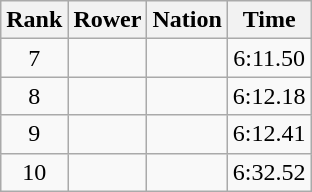<table class="wikitable sortable" style="text-align:center">
<tr>
<th>Rank</th>
<th>Rower</th>
<th>Nation</th>
<th>Time</th>
</tr>
<tr>
<td>7</td>
<td align=left data-sort-value="Beall, Bruce"></td>
<td align=left></td>
<td>6:11.50</td>
</tr>
<tr>
<td>8</td>
<td align=left data-sort-value="Enstad, Ivan"></td>
<td align=left></td>
<td>6:12.18</td>
</tr>
<tr>
<td>9</td>
<td align=left data-sort-value="Emke, Mark"></td>
<td align=left></td>
<td>6:12.41</td>
</tr>
<tr>
<td>10</td>
<td align=left data-sort-value="Bonini, Oscar"></td>
<td align=left></td>
<td>6:32.52</td>
</tr>
</table>
